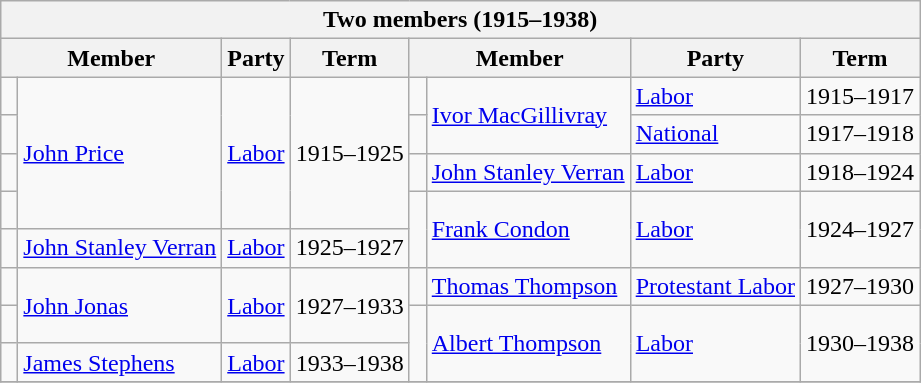<table class="wikitable">
<tr>
<th colspan=8>Two members (1915–1938)</th>
</tr>
<tr>
<th colspan="2">Member</th>
<th>Party</th>
<th>Term</th>
<th colspan="2">Member</th>
<th>Party</th>
<th>Term</th>
</tr>
<tr>
<td> </td>
<td rowspan=4><a href='#'>John Price</a></td>
<td rowspan=4><a href='#'>Labor</a></td>
<td rowspan=4>1915–1925</td>
<td> </td>
<td rowspan=2><a href='#'>Ivor MacGillivray</a></td>
<td><a href='#'>Labor</a></td>
<td>1915–1917</td>
</tr>
<tr>
<td> </td>
<td> </td>
<td><a href='#'>National</a></td>
<td>1917–1918</td>
</tr>
<tr>
<td> </td>
<td> </td>
<td><a href='#'>John Stanley Verran</a></td>
<td><a href='#'>Labor</a></td>
<td>1918–1924</td>
</tr>
<tr>
<td> </td>
<td rowspan=2 > </td>
<td rowspan=2><a href='#'>Frank Condon</a></td>
<td rowspan=2><a href='#'>Labor</a></td>
<td rowspan=2>1924–1927</td>
</tr>
<tr>
<td> </td>
<td><a href='#'>John Stanley Verran</a></td>
<td><a href='#'>Labor</a></td>
<td>1925–1927</td>
</tr>
<tr>
<td> </td>
<td rowspan=2><a href='#'>John Jonas</a></td>
<td rowspan=2><a href='#'>Labor</a></td>
<td rowspan=2>1927–1933</td>
<td> </td>
<td><a href='#'>Thomas Thompson</a></td>
<td><a href='#'>Protestant Labor</a></td>
<td>1927–1930</td>
</tr>
<tr>
<td> </td>
<td rowspan=2 > </td>
<td rowspan=2><a href='#'>Albert Thompson</a></td>
<td rowspan=2><a href='#'>Labor</a></td>
<td rowspan=2>1930–1938</td>
</tr>
<tr>
<td> </td>
<td><a href='#'>James Stephens</a></td>
<td><a href='#'>Labor</a></td>
<td>1933–1938</td>
</tr>
<tr>
</tr>
</table>
